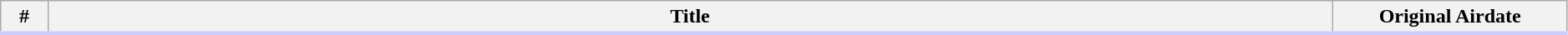<table class="wikitable" width = "99%">
<tr style="border-bottom:3px solid #CCF">
<th width="3%">#</th>
<th>Title</th>
<th width="15%">Original Airdate<br>































</th>
</tr>
</table>
